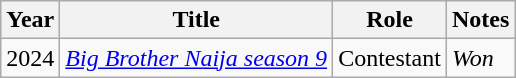<table class="wikitable sortable">
<tr>
<th>Year</th>
<th>Title</th>
<th>Role</th>
<th>Notes</th>
</tr>
<tr>
<td>2024</td>
<td><em><a href='#'>Big Brother Naija season 9</a></em></td>
<td>Contestant</td>
<td><em>Won</em></td>
</tr>
</table>
